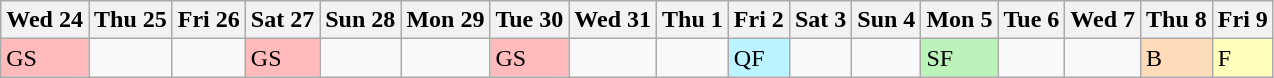<table class="wikitable olympic-schedule football">
<tr>
<th>Wed 24</th>
<th>Thu 25</th>
<th>Fri 26</th>
<th>Sat 27</th>
<th>Sun 28</th>
<th>Mon 29</th>
<th>Tue 30</th>
<th>Wed 31</th>
<th>Thu 1</th>
<th>Fri 2</th>
<th>Sat 3</th>
<th>Sun 4</th>
<th>Mon 5</th>
<th>Tue 6</th>
<th>Wed 7</th>
<th>Thu 8</th>
<th>Fri 9</th>
</tr>
<tr>
<td bgcolor="#FFBBBB">GS</td>
<td></td>
<td></td>
<td bgcolor="#FFBBBB">GS</td>
<td></td>
<td></td>
<td bgcolor="#FFBBBB">GS</td>
<td></td>
<td></td>
<td bgcolor="#BBF3FF">QF</td>
<td></td>
<td></td>
<td bgcolor="#BBF3BB">SF</td>
<td></td>
<td></td>
<td bgcolor="#FEDCBA">B</td>
<td bgcolor="#FFFFBB">F</td>
</tr>
</table>
